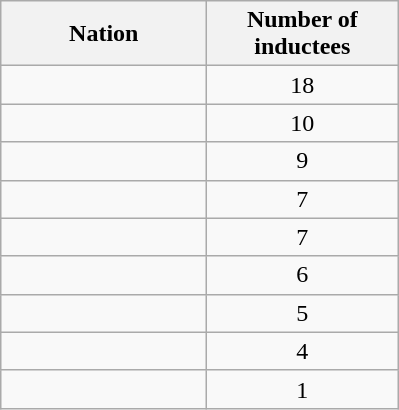<table class="wikitable" style="text-align:center">
<tr>
<th width="130">Nation</th>
<th width="120">Number of inductees</th>
</tr>
<tr>
<td align=left></td>
<td>18</td>
</tr>
<tr>
<td align=left></td>
<td>10</td>
</tr>
<tr>
<td align=left></td>
<td>9</td>
</tr>
<tr>
<td align=left></td>
<td>7</td>
</tr>
<tr>
<td align=left></td>
<td>7</td>
</tr>
<tr>
<td align=left></td>
<td>6</td>
</tr>
<tr>
<td align=left></td>
<td>5</td>
</tr>
<tr>
<td align=left></td>
<td>4</td>
</tr>
<tr>
<td align=left></td>
<td>1</td>
</tr>
</table>
